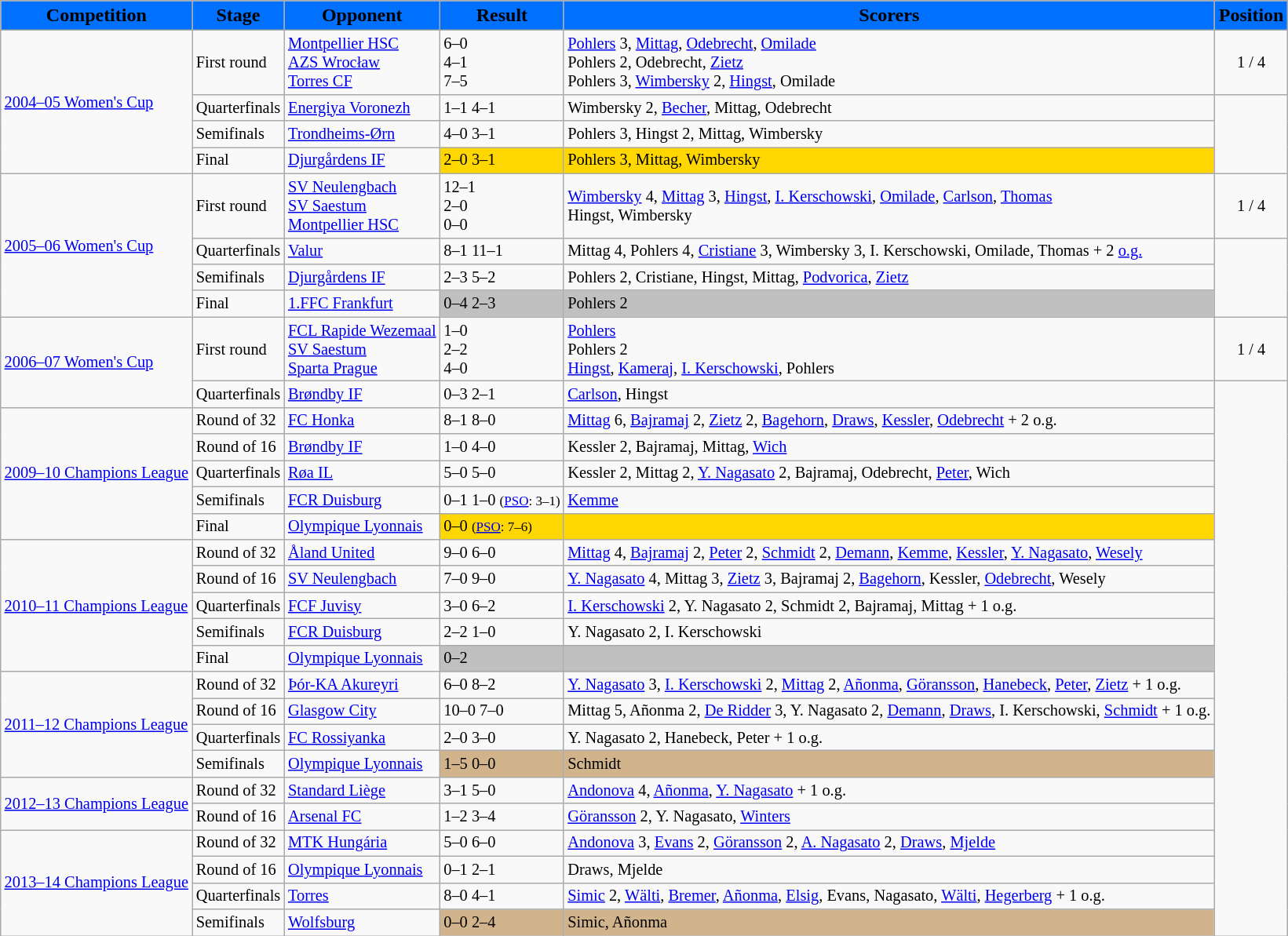<table class="wikitable">
<tr>
<th style="background:#0070FF;"><span>Competition</span></th>
<th style="background:#0070FF;"><span>Stage</span></th>
<th style="background:#0070FF;"><span>Opponent</span></th>
<th style="background:#0070FF;"><span>Result</span></th>
<th style="background:#0070FF;"><span>Scorers</span></th>
<th style="background:#0070FF;"><span>Position</span></th>
</tr>
<tr style=font-size:85%>
<td rowspan=4><a href='#'>2004–05 Women's Cup</a></td>
<td>First round</td>
<td> <a href='#'>Montpellier HSC</a><br> <a href='#'>AZS Wrocław</a><br>  <a href='#'>Torres CF</a></td>
<td>6–0<br>4–1<br>7–5</td>
<td><a href='#'>Pohlers</a> 3, <a href='#'>Mittag</a>, <a href='#'>Odebrecht</a>, <a href='#'>Omilade</a><br>Pohlers 2, Odebrecht, <a href='#'>Zietz</a><br>Pohlers 3, <a href='#'>Wimbersky</a> 2, <a href='#'>Hingst</a>, Omilade</td>
<td align="center">1 / 4</td>
</tr>
<tr style=font-size:85%>
<td>Quarterfinals</td>
<td> <a href='#'>Energiya Voronezh</a></td>
<td>1–1 4–1</td>
<td>Wimbersky 2, <a href='#'>Becher</a>, Mittag, Odebrecht</td>
</tr>
<tr style=font-size:85%>
<td>Semifinals</td>
<td> <a href='#'>Trondheims-Ørn</a></td>
<td>4–0 3–1</td>
<td>Pohlers 3, Hingst 2, Mittag, Wimbersky</td>
</tr>
<tr style=font-size:85%>
<td>Final</td>
<td> <a href='#'>Djurgårdens IF</a></td>
<td bgcolor=gold>2–0 3–1</td>
<td bgcolor=gold>Pohlers 3, Mittag, Wimbersky</td>
</tr>
<tr style=font-size:85%>
<td rowspan=4><a href='#'>2005–06 Women's Cup</a></td>
<td>First round</td>
<td> <a href='#'>SV Neulengbach</a><br> <a href='#'>SV Saestum</a><br>  <a href='#'>Montpellier HSC</a></td>
<td>12–1<br>2–0<br>0–0</td>
<td><a href='#'>Wimbersky</a> 4, <a href='#'>Mittag</a> 3, <a href='#'>Hingst</a>, <a href='#'>I. Kerschowski</a>, <a href='#'>Omilade</a>, <a href='#'>Carlson</a>, <a href='#'>Thomas</a><br>Hingst, Wimbersky<br></td>
<td align="center">1 / 4</td>
</tr>
<tr style=font-size:85%>
<td>Quarterfinals</td>
<td> <a href='#'>Valur</a></td>
<td>8–1 11–1</td>
<td>Mittag 4, Pohlers 4, <a href='#'>Cristiane</a> 3, Wimbersky 3, I. Kerschowski, Omilade, Thomas + 2 <a href='#'>o.g.</a></td>
</tr>
<tr style=font-size:85%>
<td>Semifinals</td>
<td> <a href='#'>Djurgårdens IF</a></td>
<td>2–3 5–2</td>
<td>Pohlers 2, Cristiane, Hingst, Mittag, <a href='#'>Podvorica</a>, <a href='#'>Zietz</a></td>
</tr>
<tr style=font-size:85%>
<td>Final</td>
<td> <a href='#'>1.FFC Frankfurt</a></td>
<td bgcolor=silver>0–4 2–3</td>
<td bgcolor=silver>Pohlers 2</td>
</tr>
<tr style=font-size:85%>
<td rowspan=2><a href='#'>2006–07 Women's Cup</a></td>
<td>First round</td>
<td> <a href='#'>FCL Rapide Wezemaal</a><br> <a href='#'>SV Saestum</a><br>  <a href='#'>Sparta Prague</a></td>
<td>1–0<br>2–2<br>4–0</td>
<td><a href='#'>Pohlers</a><br>Pohlers 2<br><a href='#'>Hingst</a>, <a href='#'>Kameraj</a>, <a href='#'>I. Kerschowski</a>, Pohlers</td>
<td align="center">1 / 4</td>
</tr>
<tr style=font-size:85%>
<td>Quarterfinals</td>
<td> <a href='#'>Brøndby IF</a></td>
<td>0–3 2–1</td>
<td><a href='#'>Carlson</a>, Hingst</td>
</tr>
<tr style=font-size:85%>
<td rowspan=5><a href='#'>2009–10 Champions League</a></td>
<td>Round of 32</td>
<td> <a href='#'>FC Honka</a></td>
<td>8–1 8–0</td>
<td><a href='#'>Mittag</a> 6, <a href='#'>Bajramaj</a> 2, <a href='#'>Zietz</a> 2, <a href='#'>Bagehorn</a>, <a href='#'>Draws</a>, <a href='#'>Kessler</a>, <a href='#'>Odebrecht</a> + 2 o.g.</td>
</tr>
<tr style=font-size:85%>
<td>Round of 16</td>
<td> <a href='#'>Brøndby IF</a></td>
<td>1–0 4–0</td>
<td>Kessler 2, Bajramaj, Mittag, <a href='#'>Wich</a></td>
</tr>
<tr style=font-size:85%>
<td>Quarterfinals</td>
<td> <a href='#'>Røa IL</a></td>
<td>5–0 5–0</td>
<td>Kessler 2, Mittag 2, <a href='#'>Y. Nagasato</a> 2, Bajramaj, Odebrecht, <a href='#'>Peter</a>, Wich</td>
</tr>
<tr style=font-size:85%>
<td>Semifinals</td>
<td> <a href='#'>FCR Duisburg</a></td>
<td>0–1 1–0 <small>(<a href='#'>PSO</a>: 3–1)</small></td>
<td><a href='#'>Kemme</a></td>
</tr>
<tr style=font-size:85%>
<td>Final</td>
<td> <a href='#'>Olympique Lyonnais</a></td>
<td bgcolor=gold>0–0 <small>(<a href='#'>PSO</a>: 7–6)</small></td>
<td bgcolor=gold></td>
</tr>
<tr style=font-size:85%>
<td rowspan=5><a href='#'>2010–11 Champions League</a></td>
<td>Round of 32</td>
<td> <a href='#'>Åland United</a></td>
<td>9–0 6–0</td>
<td><a href='#'>Mittag</a> 4, <a href='#'>Bajramaj</a> 2, <a href='#'>Peter</a> 2, <a href='#'>Schmidt</a> 2, <a href='#'>Demann</a>, <a href='#'>Kemme</a>, <a href='#'>Kessler</a>, <a href='#'>Y. Nagasato</a>, <a href='#'>Wesely</a></td>
</tr>
<tr style=font-size:85%>
<td>Round of 16</td>
<td> <a href='#'>SV Neulengbach</a></td>
<td>7–0 9–0</td>
<td><a href='#'>Y. Nagasato</a> 4, Mittag 3, <a href='#'>Zietz</a> 3, Bajramaj 2, <a href='#'>Bagehorn</a>, Kessler, <a href='#'>Odebrecht</a>, Wesely</td>
</tr>
<tr style=font-size:85%>
<td>Quarterfinals</td>
<td> <a href='#'>FCF Juvisy</a></td>
<td>3–0 6–2</td>
<td><a href='#'>I. Kerschowski</a> 2, Y. Nagasato 2, Schmidt 2, Bajramaj, Mittag + 1 o.g.</td>
</tr>
<tr style=font-size:85%>
<td>Semifinals</td>
<td> <a href='#'>FCR Duisburg</a></td>
<td>2–2 1–0</td>
<td>Y. Nagasato 2, I. Kerschowski</td>
</tr>
<tr style=font-size:85%>
<td>Final</td>
<td> <a href='#'>Olympique Lyonnais</a></td>
<td bgcolor=silver>0–2</td>
<td bgcolor=silver></td>
</tr>
<tr style=font-size:85%>
<td rowspan=4><a href='#'>2011–12 Champions League</a></td>
<td>Round of 32</td>
<td> <a href='#'>Þór-KA Akureyri</a></td>
<td>6–0 8–2</td>
<td><a href='#'>Y. Nagasato</a> 3, <a href='#'>I. Kerschowski</a> 2, <a href='#'>Mittag</a> 2, <a href='#'>Añonma</a>, <a href='#'>Göransson</a>, <a href='#'>Hanebeck</a>, <a href='#'>Peter</a>, <a href='#'>Zietz</a> + 1 o.g.</td>
</tr>
<tr style=font-size:85%>
<td>Round of 16</td>
<td> <a href='#'>Glasgow City</a></td>
<td>10–0 7–0</td>
<td>Mittag 5, Añonma 2, <a href='#'>De Ridder</a> 3, Y. Nagasato 2, <a href='#'>Demann</a>, <a href='#'>Draws</a>, I. Kerschowski, <a href='#'>Schmidt</a> + 1 o.g.</td>
</tr>
<tr style=font-size:85%>
<td>Quarterfinals</td>
<td> <a href='#'>FC Rossiyanka</a></td>
<td>2–0 3–0</td>
<td>Y. Nagasato 2, Hanebeck, Peter + 1 o.g.</td>
</tr>
<tr style=font-size:85%>
<td>Semifinals</td>
<td> <a href='#'>Olympique Lyonnais</a></td>
<td bgcolor=#D2B48C>1–5 0–0</td>
<td bgcolor=#D2B48C>Schmidt</td>
</tr>
<tr style=font-size:85%>
<td rowspan=2><a href='#'>2012–13 Champions League</a></td>
<td>Round of 32</td>
<td> <a href='#'>Standard Liège</a></td>
<td>3–1 5–0</td>
<td><a href='#'>Andonova</a> 4, <a href='#'>Añonma</a>, <a href='#'>Y. Nagasato</a> + 1 o.g.</td>
</tr>
<tr style=font-size:85%>
<td>Round of 16</td>
<td> <a href='#'>Arsenal FC</a></td>
<td>1–2 3–4</td>
<td><a href='#'>Göransson</a> 2, Y. Nagasato, <a href='#'>Winters</a></td>
</tr>
<tr style=font-size:85%>
<td rowspan=4><a href='#'>2013–14 Champions League</a></td>
<td>Round of 32</td>
<td> <a href='#'>MTK Hungária</a></td>
<td>5–0 6–0</td>
<td><a href='#'>Andonova</a> 3, <a href='#'>Evans</a> 2, <a href='#'>Göransson</a> 2, <a href='#'>A. Nagasato</a> 2, <a href='#'>Draws</a>, <a href='#'>Mjelde</a></td>
</tr>
<tr style=font-size:85%>
<td>Round of 16</td>
<td> <a href='#'>Olympique Lyonnais</a></td>
<td>0–1 2–1</td>
<td>Draws, Mjelde</td>
</tr>
<tr style=font-size:85%>
<td>Quarterfinals</td>
<td> <a href='#'>Torres</a></td>
<td>8–0 4–1</td>
<td><a href='#'>Simic</a> 2, <a href='#'>Wälti</a>, <a href='#'>Bremer</a>, <a href='#'>Añonma</a>, <a href='#'>Elsig</a>, Evans, Nagasato, <a href='#'>Wälti</a>, <a href='#'>Hegerberg</a> + 1 o.g.</td>
</tr>
<tr style=font-size:85%>
<td>Semifinals</td>
<td> <a href='#'>Wolfsburg</a></td>
<td bgcolor=#D2B48C>0–0 2–4</td>
<td bgcolor=#D2B48C>Simic, Añonma</td>
</tr>
</table>
